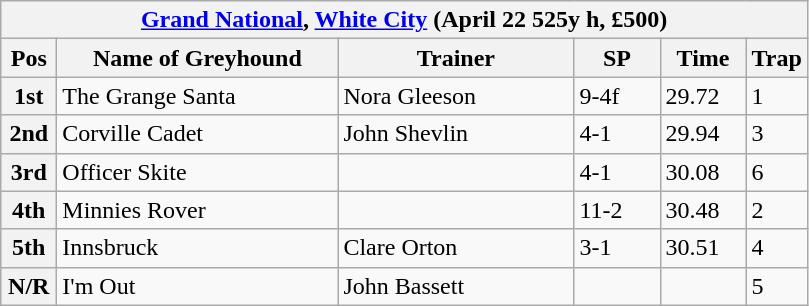<table class="wikitable">
<tr>
<th colspan="6"><a href='#'>Grand National</a>, <a href='#'>White City</a> (April 22 525y h, £500)</th>
</tr>
<tr>
<th width=30>Pos</th>
<th width=180>Name of Greyhound</th>
<th width=150>Trainer</th>
<th width=50>SP</th>
<th width=50>Time</th>
<th width=30>Trap</th>
</tr>
<tr>
<th>1st</th>
<td>The Grange Santa</td>
<td>Nora Gleeson</td>
<td>9-4f</td>
<td>29.72</td>
<td>1</td>
</tr>
<tr>
<th>2nd</th>
<td>Corville Cadet</td>
<td>John Shevlin</td>
<td>4-1</td>
<td>29.94</td>
<td>3</td>
</tr>
<tr>
<th>3rd</th>
<td>Officer Skite</td>
<td></td>
<td>4-1</td>
<td>30.08</td>
<td>6</td>
</tr>
<tr>
<th>4th</th>
<td>Minnies Rover</td>
<td></td>
<td>11-2</td>
<td>30.48</td>
<td>2</td>
</tr>
<tr>
<th>5th</th>
<td>Innsbruck</td>
<td>Clare Orton</td>
<td>3-1</td>
<td>30.51</td>
<td>4</td>
</tr>
<tr>
<th>N/R</th>
<td>I'm Out</td>
<td>John Bassett</td>
<td></td>
<td></td>
<td>5</td>
</tr>
</table>
